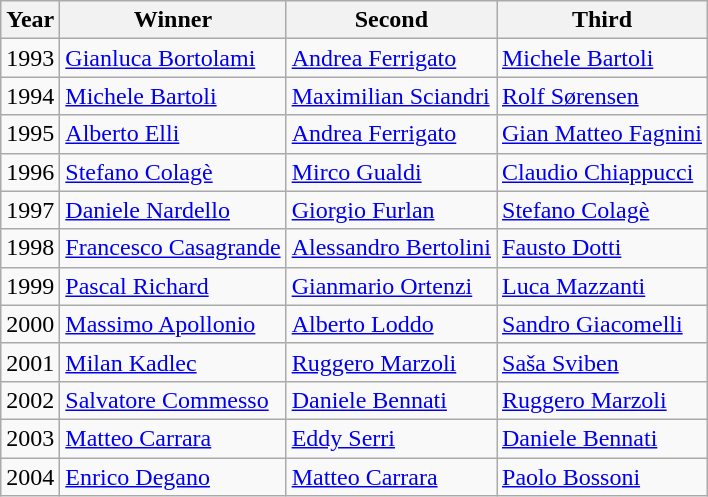<table class="wikitable sortable" style="font-size|95%">
<tr>
<th>Year</th>
<th>Winner</th>
<th>Second</th>
<th>Third</th>
</tr>
<tr>
<td>1993</td>
<td> <a href='#'>Gianluca Bortolami</a></td>
<td> <a href='#'>Andrea Ferrigato</a></td>
<td> <a href='#'>Michele Bartoli</a></td>
</tr>
<tr>
<td>1994</td>
<td> <a href='#'>Michele Bartoli</a></td>
<td> <a href='#'>Maximilian Sciandri</a></td>
<td> <a href='#'>Rolf Sørensen</a></td>
</tr>
<tr>
<td>1995</td>
<td> <a href='#'>Alberto Elli</a></td>
<td> <a href='#'>Andrea Ferrigato</a></td>
<td> <a href='#'>Gian Matteo Fagnini</a></td>
</tr>
<tr>
<td>1996</td>
<td> <a href='#'>Stefano Colagè</a></td>
<td> <a href='#'>Mirco Gualdi</a></td>
<td> <a href='#'>Claudio Chiappucci</a></td>
</tr>
<tr>
<td>1997</td>
<td> <a href='#'>Daniele Nardello</a></td>
<td> <a href='#'>Giorgio Furlan</a></td>
<td> <a href='#'>Stefano Colagè</a></td>
</tr>
<tr>
<td>1998</td>
<td> <a href='#'>Francesco Casagrande</a></td>
<td> <a href='#'>Alessandro Bertolini</a></td>
<td> <a href='#'>Fausto Dotti</a></td>
</tr>
<tr>
<td>1999</td>
<td> <a href='#'>Pascal Richard</a></td>
<td> <a href='#'>Gianmario Ortenzi</a></td>
<td> <a href='#'>Luca Mazzanti</a></td>
</tr>
<tr>
<td>2000</td>
<td> <a href='#'>Massimo Apollonio</a></td>
<td> <a href='#'>Alberto Loddo</a></td>
<td> <a href='#'>Sandro Giacomelli</a></td>
</tr>
<tr>
<td>2001</td>
<td> <a href='#'>Milan Kadlec</a></td>
<td> <a href='#'>Ruggero Marzoli</a></td>
<td> <a href='#'>Saša Sviben</a></td>
</tr>
<tr>
<td>2002</td>
<td> <a href='#'>Salvatore Commesso</a></td>
<td> <a href='#'>Daniele Bennati</a></td>
<td> <a href='#'>Ruggero Marzoli</a></td>
</tr>
<tr>
<td>2003</td>
<td> <a href='#'>Matteo Carrara</a></td>
<td> <a href='#'>Eddy Serri</a></td>
<td> <a href='#'>Daniele Bennati</a></td>
</tr>
<tr>
<td>2004</td>
<td> <a href='#'>Enrico Degano</a></td>
<td> <a href='#'>Matteo Carrara</a></td>
<td> <a href='#'>Paolo Bossoni</a></td>
</tr>
</table>
